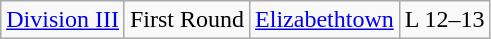<table class="wikitable">
<tr>
<td rowspan="5"><a href='#'>Division III</a></td>
<td>First Round</td>
<td><a href='#'>Elizabethtown</a></td>
<td>L 12–13</td>
</tr>
</table>
